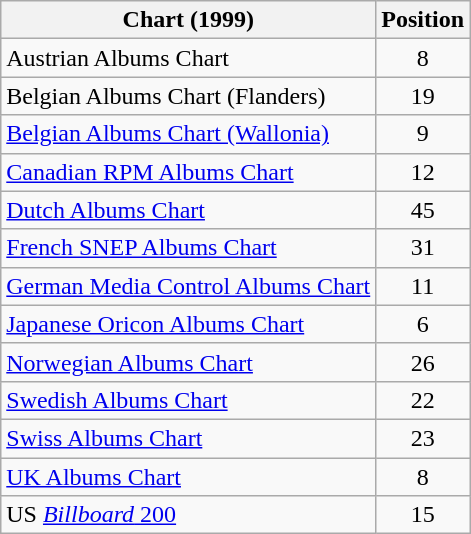<table class="wikitable sortable" style="text-align:center;">
<tr>
<th>Chart (1999)</th>
<th>Position</th>
</tr>
<tr>
<td align="left">Austrian Albums Chart</td>
<td>8</td>
</tr>
<tr>
<td align="left">Belgian Albums Chart (Flanders)</td>
<td>19</td>
</tr>
<tr>
<td align="left"><a href='#'>Belgian Albums Chart (Wallonia)</a></td>
<td>9</td>
</tr>
<tr>
<td align="left"><a href='#'>Canadian RPM Albums Chart</a></td>
<td>12</td>
</tr>
<tr>
<td align="left"><a href='#'>Dutch Albums Chart</a></td>
<td>45</td>
</tr>
<tr>
<td align="left"><a href='#'>French SNEP Albums Chart</a></td>
<td>31</td>
</tr>
<tr>
<td align="left"><a href='#'>German Media Control Albums Chart</a></td>
<td>11</td>
</tr>
<tr>
<td align="left"><a href='#'>Japanese Oricon Albums Chart</a></td>
<td>6</td>
</tr>
<tr>
<td align="left"><a href='#'>Norwegian Albums Chart</a></td>
<td>26</td>
</tr>
<tr>
<td align="left"><a href='#'>Swedish Albums Chart</a></td>
<td>22</td>
</tr>
<tr>
<td align="left"><a href='#'>Swiss Albums Chart</a></td>
<td>23</td>
</tr>
<tr>
<td align="left"><a href='#'>UK Albums Chart</a></td>
<td>8</td>
</tr>
<tr>
<td align="left">US <a href='#'><em>Billboard</em> 200</a></td>
<td>15</td>
</tr>
</table>
